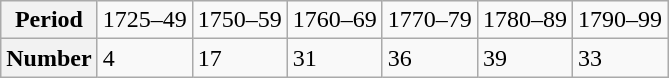<table class="wikitable">
<tr>
<th>Period</th>
<td>1725–49</td>
<td>1750–59</td>
<td>1760–69</td>
<td>1770–79</td>
<td>1780–89</td>
<td>1790–99</td>
</tr>
<tr>
<th>Number</th>
<td>4</td>
<td>17</td>
<td>31</td>
<td>36</td>
<td>39</td>
<td>33</td>
</tr>
</table>
